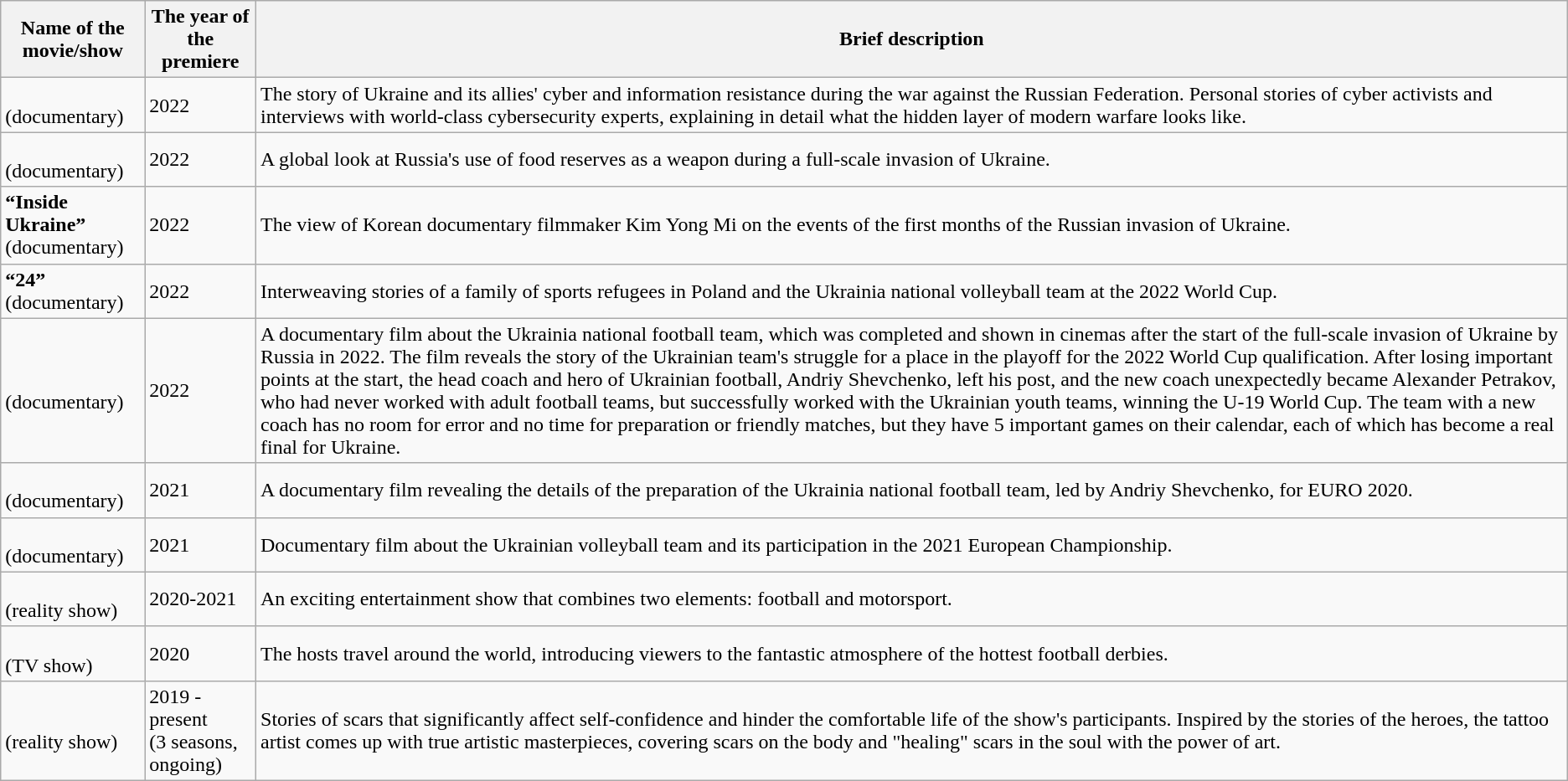<table class="wikitable">
<tr>
<th><strong>Name of the movie/show</strong></th>
<th><strong>The year of the premiere</strong></th>
<th><strong>Brief description</strong></th>
</tr>
<tr>
<td><strong></strong><br>(documentary)</td>
<td>2022</td>
<td>The story of Ukraine and its allies' cyber and information resistance during the war against the Russian Federation. Personal stories of cyber activists and interviews with world-class cybersecurity experts, explaining in detail what the hidden layer of modern warfare looks like.</td>
</tr>
<tr>
<td><strong></strong><br>(documentary)</td>
<td>2022</td>
<td>A global look at Russia's use of food reserves as a weapon during a full-scale invasion of Ukraine.</td>
</tr>
<tr>
<td><strong>“Inside Ukraine”</strong><br>(documentary)</td>
<td>2022</td>
<td>The view of Korean documentary filmmaker Kim Yong Mi on the events of the first months of the Russian invasion of Ukraine.</td>
</tr>
<tr>
<td><strong>“24”</strong><br>(documentary)</td>
<td>2022</td>
<td>Interweaving stories of a family of sports refugees in Poland and the Ukrainia national volleyball team at the 2022 World Cup.</td>
</tr>
<tr>
<td><strong></strong><br>(documentary)</td>
<td>2022</td>
<td>A documentary film about the Ukrainia national football team, which was completed and shown in cinemas after the start of the full-scale invasion of Ukraine by Russia in 2022. The film reveals the story of the Ukrainian team's struggle for a place in the playoff for the 2022 World Cup qualification. After losing important points at the start, the head coach and hero of Ukrainian football, Andriy Shevchenko, left his post, and the new coach unexpectedly became Alexander Petrakov, who had never worked with adult football teams, but successfully worked with the Ukrainian youth teams, winning the U-19 World Cup. The team with a new coach has no room for error and no time for preparation or friendly matches, but they have 5 important games on their calendar, each of which has become a real final for Ukraine.</td>
</tr>
<tr>
<td><strong></strong><br>(documentary)</td>
<td>2021</td>
<td>A documentary film revealing the details of the preparation of the Ukrainia national football team, led by Andriy Shevchenko, for EURO 2020.</td>
</tr>
<tr>
<td><strong></strong><br>(documentary)</td>
<td>2021</td>
<td>Documentary film about the Ukrainian volleyball team and its participation in the 2021 European Championship.</td>
</tr>
<tr>
<td><strong></strong><br>(reality show)</td>
<td>2020-2021</td>
<td>An exciting entertainment show that combines two elements: football and motorsport.</td>
</tr>
<tr>
<td><strong></strong><br>(TV show)</td>
<td>2020</td>
<td>The hosts travel around the world, introducing viewers to the fantastic atmosphere of the hottest football derbies.</td>
</tr>
<tr>
<td><strong></strong><br>(reality show)</td>
<td>2019 - present<br>(3 seasons, ongoing)</td>
<td>Stories of scars that significantly affect self-confidence and hinder the comfortable life of the show's participants. Inspired by the stories of the heroes, the tattoo artist comes up with true artistic masterpieces, covering scars on the body and "healing" scars in the soul with the power of art.</td>
</tr>
</table>
